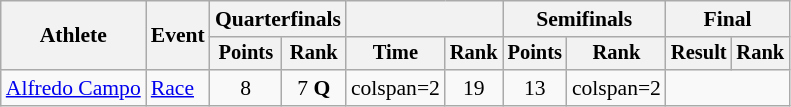<table class=wikitable style=font-size:90%;text-align:center>
<tr>
<th rowspan=2>Athlete</th>
<th rowspan=2>Event</th>
<th colspan=2>Quarterfinals</th>
<th colspan=2></th>
<th colspan=2>Semifinals</th>
<th colspan=2>Final</th>
</tr>
<tr style=font-size:95%>
<th>Points</th>
<th>Rank</th>
<th>Time</th>
<th>Rank</th>
<th>Points</th>
<th>Rank</th>
<th>Result</th>
<th>Rank</th>
</tr>
<tr>
<td align=left><a href='#'>Alfredo Campo</a></td>
<td align=left><a href='#'>Race</a></td>
<td>8</td>
<td>7 <strong>Q</strong></td>
<td>colspan=2 </td>
<td>19</td>
<td>13</td>
<td>colspan=2 </td>
</tr>
</table>
